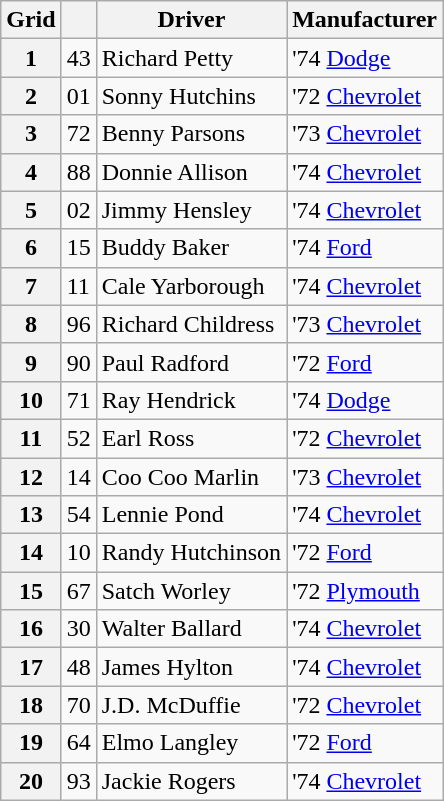<table class="wikitable">
<tr>
<th>Grid</th>
<th></th>
<th>Driver</th>
<th>Manufacturer</th>
</tr>
<tr>
<th>1</th>
<td>43</td>
<td>Richard Petty</td>
<td>'74 <a href='#'>Dodge</a></td>
</tr>
<tr>
<th>2</th>
<td>01</td>
<td>Sonny Hutchins</td>
<td>'72 <a href='#'>Chevrolet</a></td>
</tr>
<tr>
<th>3</th>
<td>72</td>
<td>Benny Parsons</td>
<td>'73 <a href='#'>Chevrolet</a></td>
</tr>
<tr>
<th>4</th>
<td>88</td>
<td>Donnie Allison</td>
<td>'74 <a href='#'>Chevrolet</a></td>
</tr>
<tr>
<th>5</th>
<td>02</td>
<td>Jimmy Hensley</td>
<td>'74 <a href='#'>Chevrolet</a></td>
</tr>
<tr>
<th>6</th>
<td>15</td>
<td>Buddy Baker</td>
<td>'74 <a href='#'>Ford</a></td>
</tr>
<tr>
<th>7</th>
<td>11</td>
<td>Cale Yarborough</td>
<td>'74 <a href='#'>Chevrolet</a></td>
</tr>
<tr>
<th>8</th>
<td>96</td>
<td>Richard Childress</td>
<td>'73 <a href='#'>Chevrolet</a></td>
</tr>
<tr>
<th>9</th>
<td>90</td>
<td>Paul Radford</td>
<td>'72 <a href='#'>Ford</a></td>
</tr>
<tr>
<th>10</th>
<td>71</td>
<td>Ray Hendrick</td>
<td>'74 <a href='#'>Dodge</a></td>
</tr>
<tr>
<th>11</th>
<td>52</td>
<td>Earl Ross</td>
<td>'72 <a href='#'>Chevrolet</a></td>
</tr>
<tr>
<th>12</th>
<td>14</td>
<td>Coo Coo Marlin</td>
<td>'73 <a href='#'>Chevrolet</a></td>
</tr>
<tr>
<th>13</th>
<td>54</td>
<td>Lennie Pond</td>
<td>'74 <a href='#'>Chevrolet</a></td>
</tr>
<tr>
<th>14</th>
<td>10</td>
<td>Randy Hutchinson</td>
<td>'72 <a href='#'>Ford</a></td>
</tr>
<tr>
<th>15</th>
<td>67</td>
<td>Satch Worley</td>
<td>'72 <a href='#'>Plymouth</a></td>
</tr>
<tr>
<th>16</th>
<td>30</td>
<td>Walter Ballard</td>
<td>'74 <a href='#'>Chevrolet</a></td>
</tr>
<tr>
<th>17</th>
<td>48</td>
<td>James Hylton</td>
<td>'74 <a href='#'>Chevrolet</a></td>
</tr>
<tr>
<th>18</th>
<td>70</td>
<td>J.D. McDuffie</td>
<td>'72 <a href='#'>Chevrolet</a></td>
</tr>
<tr>
<th>19</th>
<td>64</td>
<td>Elmo Langley</td>
<td>'72 <a href='#'>Ford</a></td>
</tr>
<tr>
<th>20</th>
<td>93</td>
<td>Jackie Rogers</td>
<td>'74 <a href='#'>Chevrolet</a></td>
</tr>
</table>
